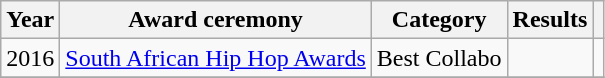<table class="wikitable">
<tr>
<th>Year</th>
<th>Award ceremony</th>
<th>Category</th>
<th>Results</th>
<th></th>
</tr>
<tr>
<td>2016</td>
<td><a href='#'>South African Hip Hop Awards</a></td>
<td>Best Collabo</td>
<td></td>
<td></td>
</tr>
<tr>
</tr>
</table>
